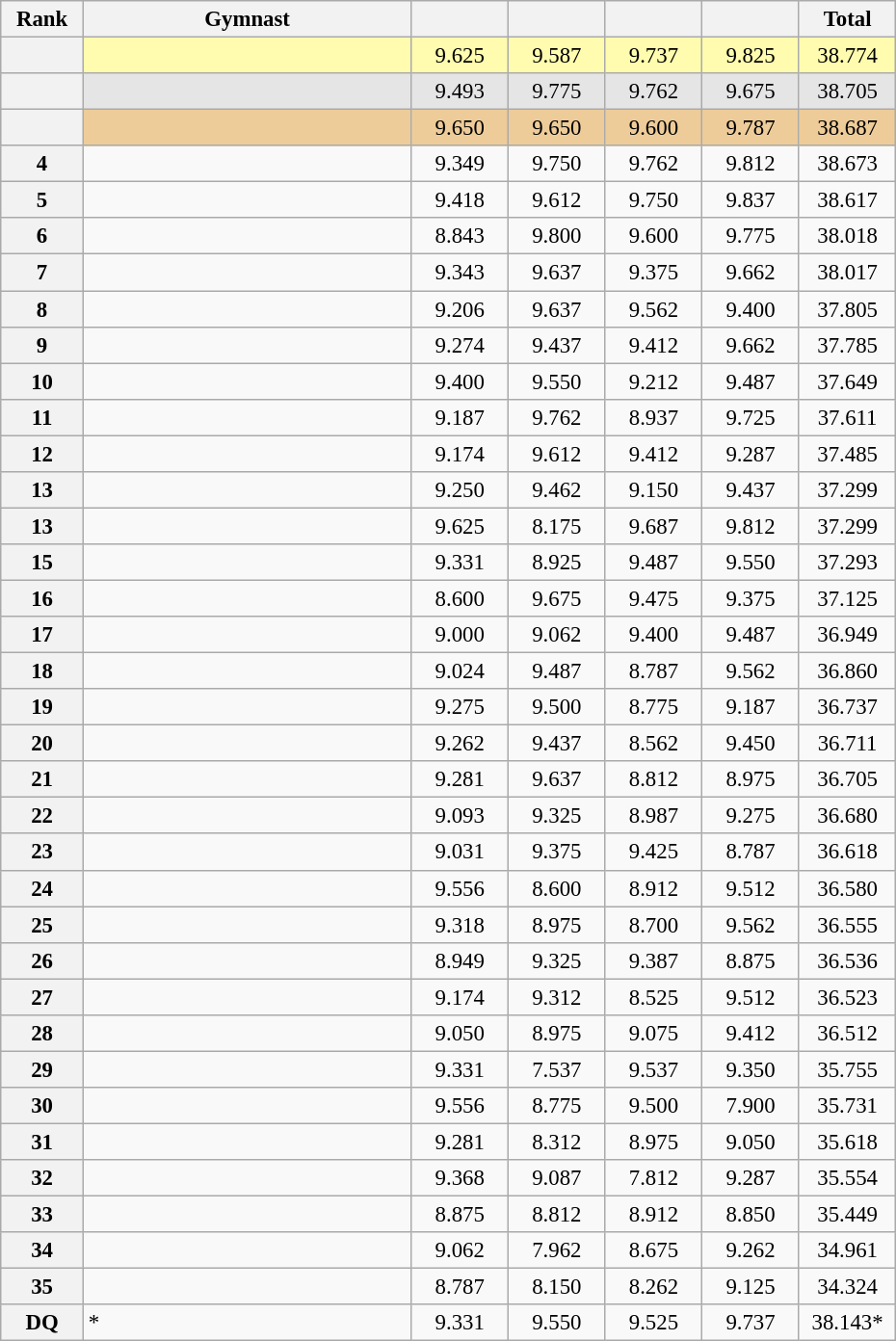<table class="wikitable sortable" style="text-align:center; font-size:95%">
<tr>
<th scope="col" style="width:50px;">Rank</th>
<th scope="col" style="width:220px;">Gymnast</th>
<th scope="col" style="width:60px;"></th>
<th scope="col" style="width:60px;"></th>
<th scope="col" style="width:60px;"></th>
<th scope="col" style="width:60px;"></th>
<th scope="col" style="width:60px;">Total</th>
</tr>
<tr style="background:#fffcaf;">
<th scope=row style="text-align:center"></th>
<td align=left></td>
<td>9.625</td>
<td>9.587</td>
<td>9.737</td>
<td>9.825</td>
<td>38.774</td>
</tr>
<tr style="background:#e5e5e5;">
<th scope=row style="text-align:center"></th>
<td align=left></td>
<td>9.493</td>
<td>9.775</td>
<td>9.762</td>
<td>9.675</td>
<td>38.705</td>
</tr>
<tr style="background:#ec9;">
<th scope=row style="text-align:center"></th>
<td align=left></td>
<td>9.650</td>
<td>9.650</td>
<td>9.600</td>
<td>9.787</td>
<td>38.687</td>
</tr>
<tr>
<th scope=row style="text-align:center">4</th>
<td align=left></td>
<td>9.349</td>
<td>9.750</td>
<td>9.762</td>
<td>9.812</td>
<td>38.673</td>
</tr>
<tr>
<th scope=row style="text-align:center">5</th>
<td align=left></td>
<td>9.418</td>
<td>9.612</td>
<td>9.750</td>
<td>9.837</td>
<td>38.617</td>
</tr>
<tr>
<th scope=row style="text-align:center">6</th>
<td align=left></td>
<td>8.843</td>
<td>9.800</td>
<td>9.600</td>
<td>9.775</td>
<td>38.018</td>
</tr>
<tr>
<th scope=row style="text-align:center">7</th>
<td align=left></td>
<td>9.343</td>
<td>9.637</td>
<td>9.375</td>
<td>9.662</td>
<td>38.017</td>
</tr>
<tr>
<th scope=row style="text-align:center">8</th>
<td align=left></td>
<td>9.206</td>
<td>9.637</td>
<td>9.562</td>
<td>9.400</td>
<td>37.805</td>
</tr>
<tr>
<th scope=row style="text-align:center">9</th>
<td align=left></td>
<td>9.274</td>
<td>9.437</td>
<td>9.412</td>
<td>9.662</td>
<td>37.785</td>
</tr>
<tr>
<th scope=row style="text-align:center">10</th>
<td align=left></td>
<td>9.400</td>
<td>9.550</td>
<td>9.212</td>
<td>9.487</td>
<td>37.649</td>
</tr>
<tr>
<th scope=row style="text-align:center">11</th>
<td align=left></td>
<td>9.187</td>
<td>9.762</td>
<td>8.937</td>
<td>9.725</td>
<td>37.611</td>
</tr>
<tr>
<th scope=row style="text-align:center">12</th>
<td align=left></td>
<td>9.174</td>
<td>9.612</td>
<td>9.412</td>
<td>9.287</td>
<td>37.485</td>
</tr>
<tr>
<th scope=row style="text-align:center">13</th>
<td align=left></td>
<td>9.250</td>
<td>9.462</td>
<td>9.150</td>
<td>9.437</td>
<td>37.299</td>
</tr>
<tr>
<th scope=row style="text-align:center">13</th>
<td align=left></td>
<td>9.625</td>
<td>8.175</td>
<td>9.687</td>
<td>9.812</td>
<td>37.299</td>
</tr>
<tr>
<th scope=row style="text-align:center">15</th>
<td align=left></td>
<td>9.331</td>
<td>8.925</td>
<td>9.487</td>
<td>9.550</td>
<td>37.293</td>
</tr>
<tr>
<th scope=row style="text-align:center">16</th>
<td align=left></td>
<td>8.600</td>
<td>9.675</td>
<td>9.475</td>
<td>9.375</td>
<td>37.125</td>
</tr>
<tr>
<th scope=row style="text-align:center">17</th>
<td align=left></td>
<td>9.000</td>
<td>9.062</td>
<td>9.400</td>
<td>9.487</td>
<td>36.949</td>
</tr>
<tr>
<th scope=row style="text-align:center">18</th>
<td align=left></td>
<td>9.024</td>
<td>9.487</td>
<td>8.787</td>
<td>9.562</td>
<td>36.860</td>
</tr>
<tr>
<th scope=row style="text-align:center">19</th>
<td align=left></td>
<td>9.275</td>
<td>9.500</td>
<td>8.775</td>
<td>9.187</td>
<td>36.737</td>
</tr>
<tr>
<th scope=row style="text-align:center">20</th>
<td align=left></td>
<td>9.262</td>
<td>9.437</td>
<td>8.562</td>
<td>9.450</td>
<td>36.711</td>
</tr>
<tr>
<th scope=row style="text-align:center">21</th>
<td align=left></td>
<td>9.281</td>
<td>9.637</td>
<td>8.812</td>
<td>8.975</td>
<td>36.705</td>
</tr>
<tr>
<th scope=row style="text-align:center">22</th>
<td align=left></td>
<td>9.093</td>
<td>9.325</td>
<td>8.987</td>
<td>9.275</td>
<td>36.680</td>
</tr>
<tr>
<th scope=row style="text-align:center">23</th>
<td align=left></td>
<td>9.031</td>
<td>9.375</td>
<td>9.425</td>
<td>8.787</td>
<td>36.618</td>
</tr>
<tr>
<th scope=row style="text-align:center">24</th>
<td align=left></td>
<td>9.556</td>
<td>8.600</td>
<td>8.912</td>
<td>9.512</td>
<td>36.580</td>
</tr>
<tr>
<th scope=row style="text-align:center">25</th>
<td align=left></td>
<td>9.318</td>
<td>8.975</td>
<td>8.700</td>
<td>9.562</td>
<td>36.555</td>
</tr>
<tr>
<th scope=row style="text-align:center">26</th>
<td align=left></td>
<td>8.949</td>
<td>9.325</td>
<td>9.387</td>
<td>8.875</td>
<td>36.536</td>
</tr>
<tr>
<th scope=row style="text-align:center">27</th>
<td align=left></td>
<td>9.174</td>
<td>9.312</td>
<td>8.525</td>
<td>9.512</td>
<td>36.523</td>
</tr>
<tr>
<th scope=row style="text-align:center">28</th>
<td align=left></td>
<td>9.050</td>
<td>8.975</td>
<td>9.075</td>
<td>9.412</td>
<td>36.512</td>
</tr>
<tr>
<th scope=row style="text-align:center">29</th>
<td align=left></td>
<td>9.331</td>
<td>7.537</td>
<td>9.537</td>
<td>9.350</td>
<td>35.755</td>
</tr>
<tr>
<th scope=row style="text-align:center">30</th>
<td align=left></td>
<td>9.556</td>
<td>8.775</td>
<td>9.500</td>
<td>7.900</td>
<td>35.731</td>
</tr>
<tr>
<th scope=row style="text-align:center">31</th>
<td align=left></td>
<td>9.281</td>
<td>8.312</td>
<td>8.975</td>
<td>9.050</td>
<td>35.618</td>
</tr>
<tr>
<th scope=row style="text-align:center">32</th>
<td align="left"></td>
<td>9.368</td>
<td>9.087</td>
<td>7.812</td>
<td>9.287</td>
<td>35.554</td>
</tr>
<tr>
<th scope=row style="text-align:center">33</th>
<td align=left></td>
<td>8.875</td>
<td>8.812</td>
<td>8.912</td>
<td>8.850</td>
<td>35.449</td>
</tr>
<tr>
<th scope=row style="text-align:center">34</th>
<td align=left></td>
<td>9.062</td>
<td>7.962</td>
<td>8.675</td>
<td>9.262</td>
<td>34.961</td>
</tr>
<tr>
<th scope=row style="text-align:center">35</th>
<td align=left></td>
<td>8.787</td>
<td>8.150</td>
<td>8.262</td>
<td>9.125</td>
<td>34.324</td>
</tr>
<tr>
<th scope=row style="text-align:center">DQ</th>
<td align=left>*</td>
<td>9.331</td>
<td>9.550</td>
<td>9.525</td>
<td>9.737</td>
<td>38.143*</td>
</tr>
</table>
